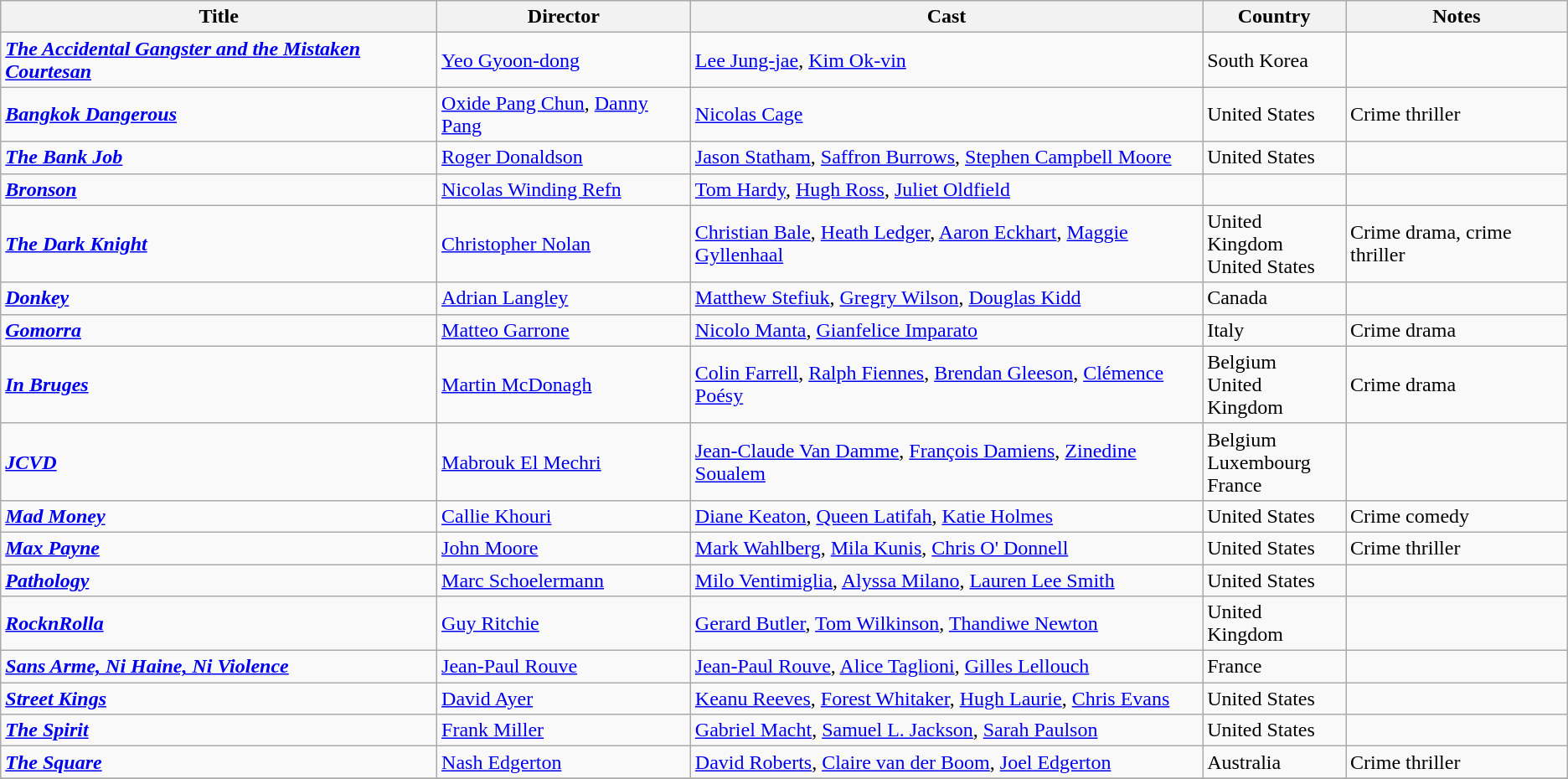<table class="wikitable">
<tr>
<th>Title</th>
<th>Director</th>
<th>Cast</th>
<th>Country</th>
<th>Notes</th>
</tr>
<tr>
<td><strong><em><a href='#'>The Accidental Gangster and the Mistaken Courtesan</a></em></strong></td>
<td><a href='#'>Yeo Gyoon-dong</a></td>
<td><a href='#'>Lee Jung-jae</a>, <a href='#'>Kim Ok-vin</a></td>
<td>South Korea</td>
<td></td>
</tr>
<tr>
<td><strong><em><a href='#'>Bangkok Dangerous</a></em></strong></td>
<td><a href='#'>Oxide Pang Chun</a>, <a href='#'>Danny Pang</a></td>
<td><a href='#'>Nicolas Cage</a></td>
<td>United States</td>
<td>Crime thriller</td>
</tr>
<tr>
<td><strong><em><a href='#'>The Bank Job</a></em></strong></td>
<td><a href='#'>Roger Donaldson</a></td>
<td><a href='#'>Jason Statham</a>, <a href='#'>Saffron Burrows</a>, <a href='#'>Stephen Campbell Moore</a></td>
<td>United States</td>
<td></td>
</tr>
<tr>
<td><strong><em><a href='#'>Bronson</a></em></strong></td>
<td><a href='#'>Nicolas Winding Refn</a></td>
<td><a href='#'>Tom Hardy</a>, <a href='#'>Hugh Ross</a>, <a href='#'>Juliet Oldfield</a></td>
<td></td>
<td></td>
</tr>
<tr>
<td><strong><em><a href='#'>The Dark Knight</a></em></strong></td>
<td><a href='#'>Christopher Nolan</a></td>
<td><a href='#'>Christian Bale</a>, <a href='#'>Heath Ledger</a>, <a href='#'>Aaron Eckhart</a>, <a href='#'>Maggie Gyllenhaal</a></td>
<td>United Kingdom<br>United States</td>
<td>Crime drama, crime thriller</td>
</tr>
<tr>
<td><strong><em><a href='#'>Donkey</a></em></strong></td>
<td><a href='#'>Adrian Langley</a></td>
<td><a href='#'>Matthew Stefiuk</a>, <a href='#'>Gregry Wilson</a>, <a href='#'>Douglas Kidd</a></td>
<td>Canada</td>
<td></td>
</tr>
<tr>
<td><strong><em><a href='#'>Gomorra</a></em></strong></td>
<td><a href='#'>Matteo Garrone</a></td>
<td><a href='#'>Nicolo Manta</a>, <a href='#'>Gianfelice Imparato</a></td>
<td>Italy</td>
<td>Crime drama</td>
</tr>
<tr>
<td><strong><em><a href='#'>In Bruges</a></em></strong></td>
<td><a href='#'>Martin McDonagh</a></td>
<td><a href='#'>Colin Farrell</a>, <a href='#'>Ralph Fiennes</a>, <a href='#'>Brendan Gleeson</a>, <a href='#'>Clémence Poésy</a></td>
<td>Belgium<br>United Kingdom</td>
<td>Crime drama</td>
</tr>
<tr>
<td><strong><em><a href='#'>JCVD</a></em></strong></td>
<td><a href='#'>Mabrouk El Mechri</a></td>
<td><a href='#'>Jean-Claude Van Damme</a>, <a href='#'>François Damiens</a>, <a href='#'>Zinedine Soualem</a></td>
<td>Belgium<br>Luxembourg<br>France</td>
<td></td>
</tr>
<tr>
<td><strong><em><a href='#'>Mad Money</a></em></strong></td>
<td><a href='#'>Callie Khouri</a></td>
<td><a href='#'>Diane Keaton</a>, <a href='#'>Queen Latifah</a>, <a href='#'>Katie Holmes</a></td>
<td>United States</td>
<td>Crime comedy</td>
</tr>
<tr>
<td><strong><em><a href='#'>Max Payne</a></em></strong></td>
<td><a href='#'>John Moore</a></td>
<td><a href='#'>Mark Wahlberg</a>, <a href='#'>Mila Kunis</a>, <a href='#'>Chris O' Donnell</a></td>
<td>United States</td>
<td>Crime thriller</td>
</tr>
<tr>
<td><strong><em><a href='#'>Pathology</a></em></strong></td>
<td><a href='#'>Marc Schoelermann</a></td>
<td><a href='#'>Milo Ventimiglia</a>, <a href='#'>Alyssa Milano</a>, <a href='#'>Lauren Lee Smith</a></td>
<td>United States</td>
<td></td>
</tr>
<tr>
<td><strong><em><a href='#'>RocknRolla</a></em></strong></td>
<td><a href='#'>Guy Ritchie</a></td>
<td><a href='#'>Gerard Butler</a>, <a href='#'>Tom Wilkinson</a>, <a href='#'>Thandiwe Newton</a></td>
<td>United Kingdom</td>
<td></td>
</tr>
<tr>
<td><strong><em><a href='#'>Sans Arme, Ni Haine, Ni Violence</a></em></strong></td>
<td><a href='#'>Jean-Paul Rouve</a></td>
<td><a href='#'>Jean-Paul Rouve</a>, <a href='#'>Alice Taglioni</a>, <a href='#'>Gilles Lellouch</a></td>
<td>France</td>
<td></td>
</tr>
<tr>
<td><strong><em><a href='#'>Street Kings</a></em></strong></td>
<td><a href='#'>David Ayer</a></td>
<td><a href='#'>Keanu Reeves</a>, <a href='#'>Forest Whitaker</a>, <a href='#'>Hugh Laurie</a>, <a href='#'>Chris Evans</a></td>
<td>United States</td>
<td></td>
</tr>
<tr>
<td><strong><em><a href='#'>The Spirit</a></em></strong></td>
<td><a href='#'>Frank Miller</a></td>
<td><a href='#'>Gabriel Macht</a>, <a href='#'>Samuel L. Jackson</a>, <a href='#'>Sarah Paulson</a></td>
<td>United States</td>
<td></td>
</tr>
<tr>
<td><strong><em><a href='#'>The Square</a></em></strong></td>
<td><a href='#'>Nash Edgerton</a></td>
<td><a href='#'>David Roberts</a>, <a href='#'>Claire van der Boom</a>, <a href='#'>Joel Edgerton</a></td>
<td>Australia</td>
<td>Crime thriller</td>
</tr>
<tr>
</tr>
</table>
